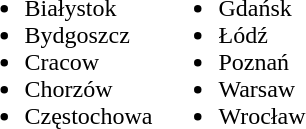<table>
<tr>
<td><br><ul><li>Białystok</li><li>Bydgoszcz</li><li>Cracow</li><li>Chorzów</li><li>Częstochowa</li></ul></td>
<td><br><ul><li>Gdańsk</li><li>Łódź</li><li>Poznań</li><li>Warsaw</li><li>Wrocław</li></ul></td>
</tr>
</table>
